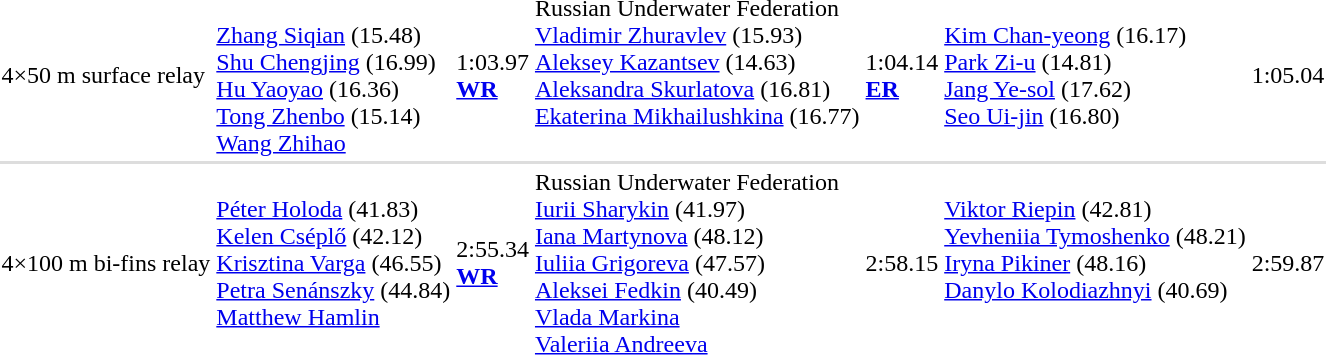<table>
<tr>
<td>4×50 m surface relay</td>
<td valign=top><br><a href='#'>Zhang Siqian</a> (15.48)<br><a href='#'>Shu Chengjing</a> (16.99)<br><a href='#'>Hu Yaoyao</a> (16.36)<br><a href='#'>Tong Zhenbo</a> (15.14)<br><a href='#'>Wang Zhihao</a></td>
<td>1:03.97<br><strong><a href='#'>WR</a></strong></td>
<td valign=top>Russian Underwater Federation<br><a href='#'>Vladimir Zhuravlev</a> (15.93)<br><a href='#'>Aleksey Kazantsev</a> (14.63)<br><a href='#'>Aleksandra Skurlatova</a> (16.81)<br><a href='#'>Ekaterina Mikhailushkina</a> (16.77)</td>
<td>1:04.14<br><strong><a href='#'>ER</a></strong></td>
<td valign=top><br><a href='#'>Kim Chan-yeong</a> (16.17)<br><a href='#'>Park Zi-u</a> (14.81)<br><a href='#'>Jang Ye-sol</a> (17.62)<br><a href='#'>Seo Ui-jin</a> (16.80)</td>
<td>1:05.04</td>
</tr>
<tr bgcolor=#DDDDDD>
<td colspan=7></td>
</tr>
<tr>
<td>4×100 m bi-fins relay</td>
<td valign=top><br><a href='#'>Péter Holoda</a> (41.83)<br><a href='#'>Kelen Cséplő</a> (42.12)<br><a href='#'>Krisztina Varga</a> (46.55)<br><a href='#'>Petra Senánszky</a> (44.84)<br><a href='#'>Matthew Hamlin</a></td>
<td>2:55.34<br><strong><a href='#'>WR</a></strong></td>
<td valign=top>Russian Underwater Federation<br><a href='#'>Iurii Sharykin</a> (41.97)<br><a href='#'>Iana Martynova</a> (48.12)<br><a href='#'>Iuliia Grigoreva</a> (47.57)<br><a href='#'>Aleksei Fedkin</a> (40.49)<br><a href='#'>Vlada Markina</a><br><a href='#'>Valeriia Andreeva</a></td>
<td>2:58.15</td>
<td valign=top><br><a href='#'>Viktor Riepin</a> (42.81)<br><a href='#'>Yevheniia Tymoshenko</a> (48.21)<br><a href='#'>Iryna Pikiner</a> (48.16)<br><a href='#'>Danylo Kolodiazhnyi</a> (40.69)</td>
<td>2:59.87</td>
</tr>
</table>
